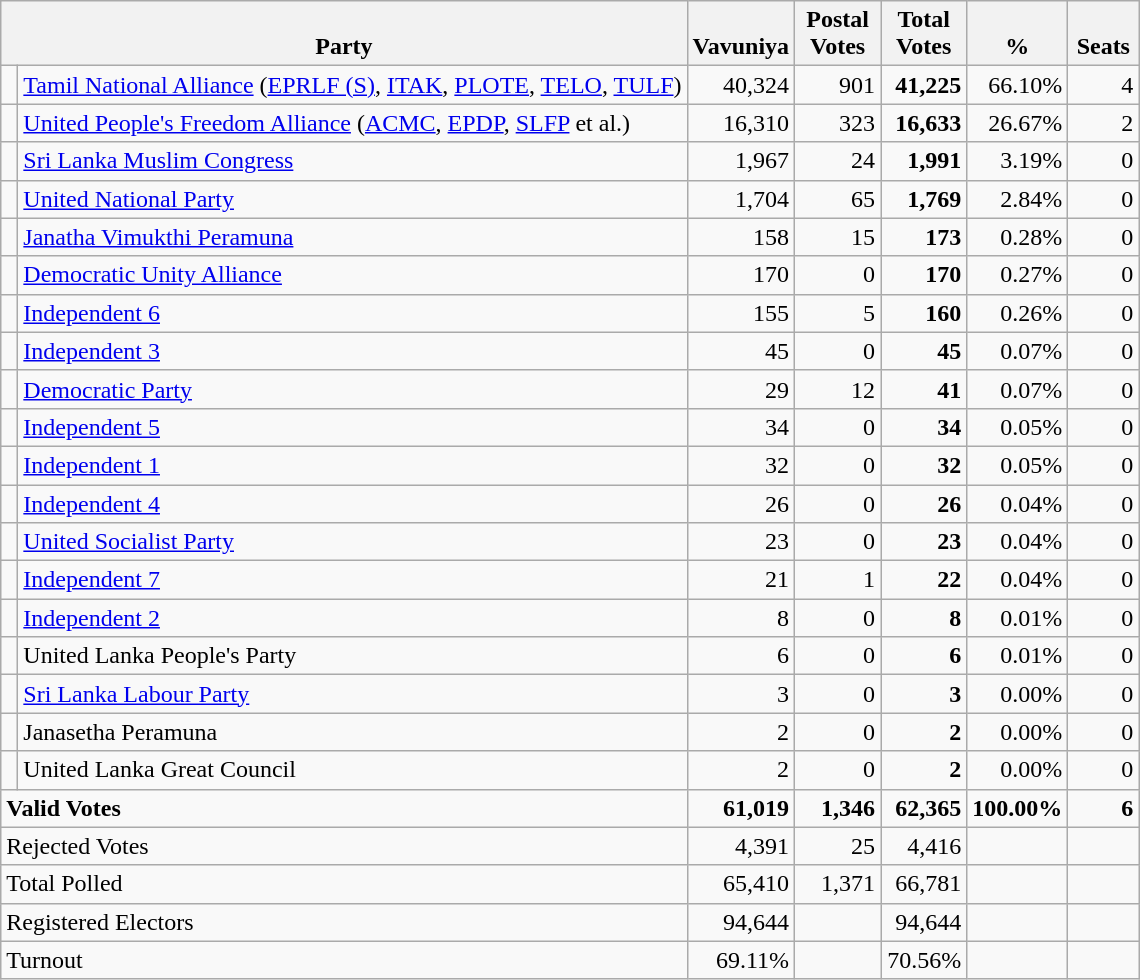<table class="wikitable" border="1" style="text-align:right;">
<tr>
<th align=left valign=bottom colspan=2>Party</th>
<th align=center valign=bottom width="50">Vavuniya</th>
<th align=center valign=bottom width="50">Postal<br>Votes</th>
<th align=center valign=bottom width="50">Total Votes</th>
<th align=center valign=bottom width="50">%</th>
<th align=center valign=bottom width="40">Seats</th>
</tr>
<tr>
<td bgcolor=> </td>
<td align=left><a href='#'>Tamil National Alliance</a> (<a href='#'>EPRLF (S)</a>, <a href='#'>ITAK</a>, <a href='#'>PLOTE</a>, <a href='#'>TELO</a>, <a href='#'>TULF</a>)</td>
<td>40,324</td>
<td>901</td>
<td><strong>41,225</strong></td>
<td>66.10%</td>
<td>4</td>
</tr>
<tr>
<td bgcolor=> </td>
<td align=left><a href='#'>United People's Freedom Alliance</a> (<a href='#'>ACMC</a>, <a href='#'>EPDP</a>, <a href='#'>SLFP</a> et al.)</td>
<td>16,310</td>
<td>323</td>
<td><strong>16,633</strong></td>
<td>26.67%</td>
<td>2</td>
</tr>
<tr>
<td bgcolor=> </td>
<td align=left><a href='#'>Sri Lanka Muslim Congress</a></td>
<td>1,967</td>
<td>24</td>
<td><strong>1,991</strong></td>
<td>3.19%</td>
<td>0</td>
</tr>
<tr>
<td bgcolor=> </td>
<td align=left><a href='#'>United National Party</a></td>
<td>1,704</td>
<td>65</td>
<td><strong>1,769</strong></td>
<td>2.84%</td>
<td>0</td>
</tr>
<tr>
<td bgcolor=> </td>
<td align=left><a href='#'>Janatha Vimukthi Peramuna</a></td>
<td>158</td>
<td>15</td>
<td><strong>173</strong></td>
<td>0.28%</td>
<td>0</td>
</tr>
<tr>
<td bgcolor=> </td>
<td align=left><a href='#'>Democratic Unity Alliance</a></td>
<td>170</td>
<td>0</td>
<td><strong>170</strong></td>
<td>0.27%</td>
<td>0</td>
</tr>
<tr>
<td bgcolor=> </td>
<td align=left><a href='#'>Independent 6</a></td>
<td>155</td>
<td>5</td>
<td><strong>160</strong></td>
<td>0.26%</td>
<td>0</td>
</tr>
<tr>
<td bgcolor=> </td>
<td align=left><a href='#'>Independent 3</a></td>
<td>45</td>
<td>0</td>
<td><strong>45</strong></td>
<td>0.07%</td>
<td>0</td>
</tr>
<tr>
<td bgcolor=> </td>
<td align=left><a href='#'>Democratic Party</a></td>
<td>29</td>
<td>12</td>
<td><strong>41</strong></td>
<td>0.07%</td>
<td>0</td>
</tr>
<tr>
<td bgcolor=> </td>
<td align=left><a href='#'>Independent 5</a></td>
<td>34</td>
<td>0</td>
<td><strong>34</strong></td>
<td>0.05%</td>
<td>0</td>
</tr>
<tr>
<td bgcolor=> </td>
<td align=left><a href='#'>Independent 1</a></td>
<td>32</td>
<td>0</td>
<td><strong>32</strong></td>
<td>0.05%</td>
<td>0</td>
</tr>
<tr>
<td bgcolor=> </td>
<td align=left><a href='#'>Independent 4</a></td>
<td>26</td>
<td>0</td>
<td><strong>26</strong></td>
<td>0.04%</td>
<td>0</td>
</tr>
<tr>
<td bgcolor=> </td>
<td align=left><a href='#'>United Socialist Party</a></td>
<td>23</td>
<td>0</td>
<td><strong>23</strong></td>
<td>0.04%</td>
<td>0</td>
</tr>
<tr>
<td bgcolor=> </td>
<td align=left><a href='#'>Independent 7</a></td>
<td>21</td>
<td>1</td>
<td><strong>22</strong></td>
<td>0.04%</td>
<td>0</td>
</tr>
<tr>
<td bgcolor=> </td>
<td align=left><a href='#'>Independent 2</a></td>
<td>8</td>
<td>0</td>
<td><strong>8</strong></td>
<td>0.01%</td>
<td>0</td>
</tr>
<tr>
<td></td>
<td align=left>United Lanka People's Party</td>
<td>6</td>
<td>0</td>
<td><strong>6</strong></td>
<td>0.01%</td>
<td>0</td>
</tr>
<tr>
<td></td>
<td align=left><a href='#'>Sri Lanka Labour Party</a></td>
<td>3</td>
<td>0</td>
<td><strong>3</strong></td>
<td>0.00%</td>
<td>0</td>
</tr>
<tr>
<td></td>
<td align=left>Janasetha Peramuna</td>
<td>2</td>
<td>0</td>
<td><strong>2</strong></td>
<td>0.00%</td>
<td>0</td>
</tr>
<tr>
<td></td>
<td align=left>United Lanka Great Council</td>
<td>2</td>
<td>0</td>
<td><strong>2</strong></td>
<td>0.00%</td>
<td>0</td>
</tr>
<tr style="font-weight:bold">
<td align=left colspan=2>Valid Votes</td>
<td>61,019</td>
<td>1,346</td>
<td>62,365</td>
<td>100.00%</td>
<td>6</td>
</tr>
<tr>
<td align=left colspan=2>Rejected Votes</td>
<td>4,391</td>
<td>25</td>
<td>4,416</td>
<td></td>
<td></td>
</tr>
<tr>
<td align=left colspan=2>Total Polled</td>
<td>65,410</td>
<td>1,371</td>
<td>66,781</td>
<td></td>
<td></td>
</tr>
<tr>
<td align=left colspan=2>Registered Electors</td>
<td>94,644</td>
<td></td>
<td>94,644</td>
<td></td>
<td></td>
</tr>
<tr>
<td align=left colspan=2>Turnout</td>
<td>69.11%</td>
<td></td>
<td>70.56%</td>
<td></td>
<td></td>
</tr>
</table>
